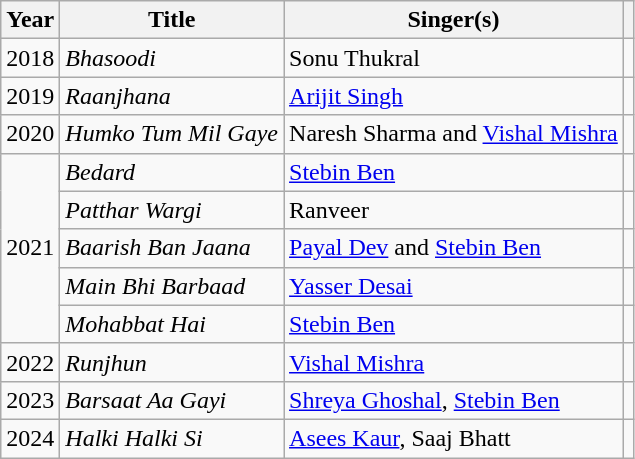<table class="wikitable sortable">
<tr>
<th>Year</th>
<th>Title</th>
<th>Singer(s)</th>
<th class="unsortable"></th>
</tr>
<tr>
<td>2018</td>
<td><em>Bhasoodi</em></td>
<td>Sonu Thukral</td>
<td style="text-align:center;"></td>
</tr>
<tr>
<td>2019</td>
<td><em>Raanjhana</em></td>
<td><a href='#'>Arijit Singh</a></td>
<td style="text-align:center;"></td>
</tr>
<tr>
<td>2020</td>
<td><em>Humko Tum Mil Gaye</em></td>
<td>Naresh Sharma and <a href='#'>Vishal Mishra</a></td>
<td style="text-align:center;"></td>
</tr>
<tr>
<td rowspan="5">2021</td>
<td><em>Bedard</em></td>
<td><a href='#'>Stebin Ben</a></td>
<td style="text-align:center;"></td>
</tr>
<tr>
<td><em>Patthar Wargi</em></td>
<td>Ranveer</td>
<td style="text-align:center;"></td>
</tr>
<tr>
<td><em>Baarish Ban Jaana</em></td>
<td><a href='#'>Payal Dev</a> and <a href='#'>Stebin Ben</a></td>
<td style="text-align:center;"></td>
</tr>
<tr>
<td><em>Main Bhi Barbaad</em></td>
<td><a href='#'>Yasser Desai</a></td>
<td style="text-align:center;"></td>
</tr>
<tr>
<td><em>Mohabbat Hai</em></td>
<td><a href='#'>Stebin Ben</a></td>
<td style="text-align:center;"></td>
</tr>
<tr>
<td>2022</td>
<td><em>Runjhun</em></td>
<td><a href='#'>Vishal Mishra</a></td>
<td style="text-align:center;"></td>
</tr>
<tr>
<td>2023</td>
<td><em>Barsaat Aa Gayi</em></td>
<td><a href='#'>Shreya Ghoshal</a>, <a href='#'>Stebin Ben</a></td>
<td style="text-align:center;"></td>
</tr>
<tr>
<td>2024</td>
<td><em>Halki Halki Si</em></td>
<td><a href='#'>Asees Kaur</a>, Saaj Bhatt</td>
<td style="text-align:center;"></td>
</tr>
</table>
